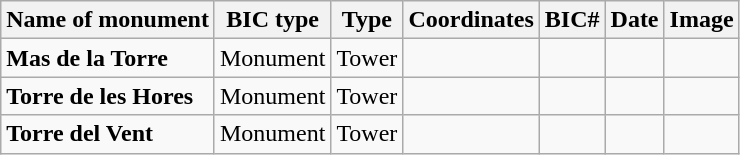<table class="wikitable">
<tr>
<th>Name of monument</th>
<th>BIC type</th>
<th>Type</th>
<th>Coordinates</th>
<th>BIC#</th>
<th>Date</th>
<th>Image</th>
</tr>
<tr>
<td><strong>Mas de la Torre</strong></td>
<td>Monument</td>
<td>Tower</td>
<td></td>
<td></td>
<td></td>
<td></td>
</tr>
<tr>
<td><strong>Torre de les Hores</strong></td>
<td>Monument</td>
<td>Tower</td>
<td></td>
<td></td>
<td></td>
<td></td>
</tr>
<tr>
<td><strong>Torre del Vent</strong></td>
<td>Monument</td>
<td>Tower</td>
<td></td>
<td></td>
<td></td>
<td></td>
</tr>
</table>
